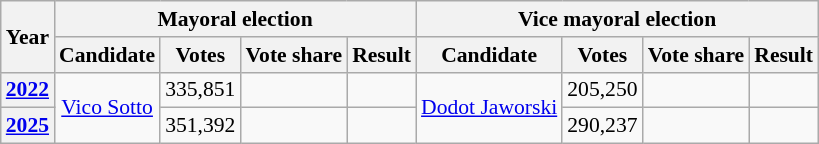<table class="wikitable" style="text-align:center; font-size:90%">
<tr>
<th rowspan="2">Year</th>
<th colspan="4">Mayoral election</th>
<th colspan="4">Vice mayoral election</th>
</tr>
<tr>
<th>Candidate</th>
<th>Votes</th>
<th>Vote share</th>
<th>Result</th>
<th>Candidate</th>
<th>Votes</th>
<th>Vote share</th>
<th>Result</th>
</tr>
<tr>
<th><a href='#'>2022</a></th>
<td rowspan="2"><a href='#'>Vico Sotto</a></td>
<td>335,851</td>
<td></td>
<td></td>
<td rowspan="2"><a href='#'>Dodot Jaworski</a></td>
<td>205,250</td>
<td></td>
<td></td>
</tr>
<tr>
<th><a href='#'>2025</a></th>
<td>351,392</td>
<td></td>
<td></td>
<td>290,237</td>
<td></td>
<td></td>
</tr>
</table>
